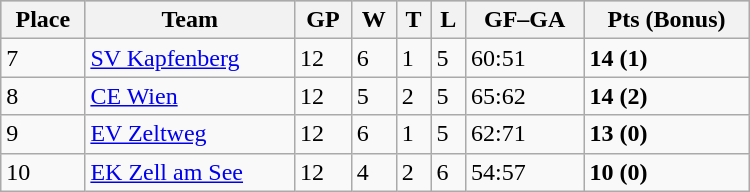<table class="wikitable" width="500px">
<tr style="background-color:#c0c0c0;">
<th>Place</th>
<th>Team</th>
<th>GP</th>
<th>W</th>
<th>T</th>
<th>L</th>
<th>GF–GA</th>
<th>Pts (Bonus)</th>
</tr>
<tr>
<td>7</td>
<td><a href='#'>SV Kapfenberg</a></td>
<td>12</td>
<td>6</td>
<td>1</td>
<td>5</td>
<td>60:51</td>
<td><strong>14 (1)</strong></td>
</tr>
<tr>
<td>8</td>
<td><a href='#'>CE Wien</a></td>
<td>12</td>
<td>5</td>
<td>2</td>
<td>5</td>
<td>65:62</td>
<td><strong>14 (2)</strong></td>
</tr>
<tr>
<td>9</td>
<td><a href='#'>EV Zeltweg</a></td>
<td>12</td>
<td>6</td>
<td>1</td>
<td>5</td>
<td>62:71</td>
<td><strong>13 (0)</strong></td>
</tr>
<tr>
<td>10</td>
<td><a href='#'>EK Zell am See</a></td>
<td>12</td>
<td>4</td>
<td>2</td>
<td>6</td>
<td>54:57</td>
<td><strong>10 (0)</strong></td>
</tr>
</table>
